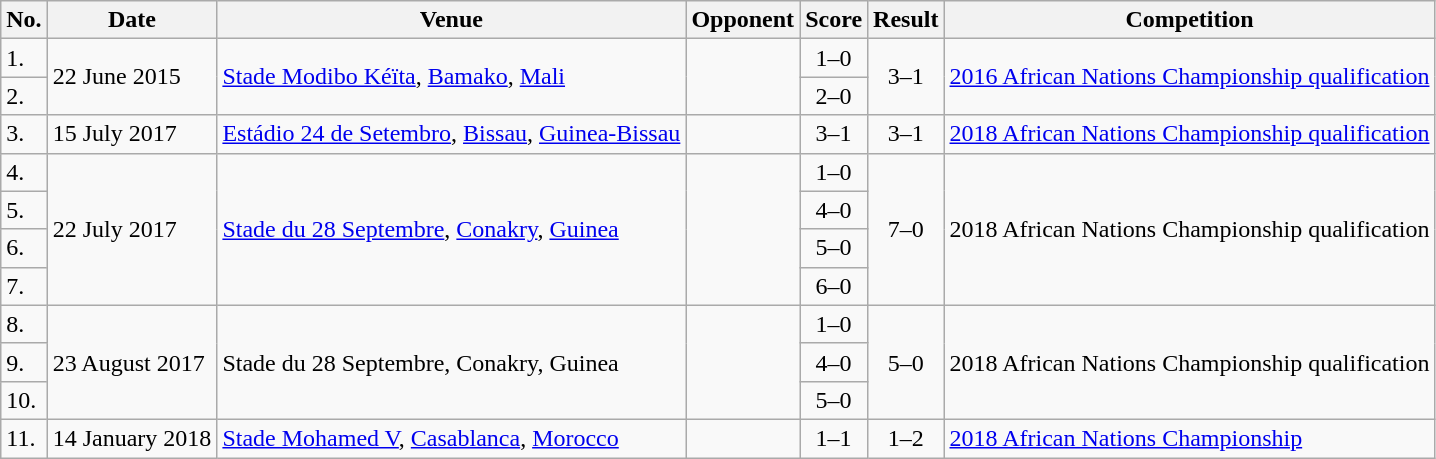<table class="wikitable" style="font-size:100%;">
<tr>
<th>No.</th>
<th>Date</th>
<th>Venue</th>
<th>Opponent</th>
<th>Score</th>
<th>Result</th>
<th>Competition</th>
</tr>
<tr>
<td>1.</td>
<td rowspan="2">22 June 2015</td>
<td rowspan="2"><a href='#'>Stade Modibo Kéïta</a>, <a href='#'>Bamako</a>, <a href='#'>Mali</a></td>
<td rowspan="2"></td>
<td align=center>1–0</td>
<td rowspan="2" style="text-align:center">3–1</td>
<td rowspan="2"><a href='#'>2016 African Nations Championship qualification</a></td>
</tr>
<tr>
<td>2.</td>
<td align=center>2–0</td>
</tr>
<tr>
<td>3.</td>
<td>15 July 2017</td>
<td><a href='#'>Estádio 24 de Setembro</a>, <a href='#'>Bissau</a>, <a href='#'>Guinea-Bissau</a></td>
<td></td>
<td align=center>3–1</td>
<td align=center>3–1</td>
<td><a href='#'>2018 African Nations Championship qualification</a></td>
</tr>
<tr>
<td>4.</td>
<td rowspan="4">22 July 2017</td>
<td rowspan="4"><a href='#'>Stade du 28 Septembre</a>, <a href='#'>Conakry</a>, <a href='#'>Guinea</a></td>
<td rowspan=4></td>
<td align=center>1–0</td>
<td rowspan="4" style="text-align:center">7–0</td>
<td rowspan="4">2018 African Nations Championship qualification</td>
</tr>
<tr>
<td>5.</td>
<td align=center>4–0</td>
</tr>
<tr>
<td>6.</td>
<td align=center>5–0</td>
</tr>
<tr>
<td>7.</td>
<td align=center>6–0</td>
</tr>
<tr>
<td>8.</td>
<td rowspan="3">23 August 2017</td>
<td rowspan="3">Stade du 28 Septembre, Conakry, Guinea</td>
<td rowspan=3></td>
<td align=center>1–0</td>
<td rowspan="3" style="text-align:center">5–0</td>
<td rowspan="3">2018 African Nations Championship qualification</td>
</tr>
<tr>
<td>9.</td>
<td align=center>4–0</td>
</tr>
<tr>
<td>10.</td>
<td align=center>5–0</td>
</tr>
<tr>
<td>11.</td>
<td>14 January 2018</td>
<td><a href='#'>Stade Mohamed V</a>, <a href='#'>Casablanca</a>, <a href='#'>Morocco</a></td>
<td></td>
<td align=center>1–1</td>
<td align=center>1–2</td>
<td><a href='#'>2018 African Nations Championship</a></td>
</tr>
</table>
